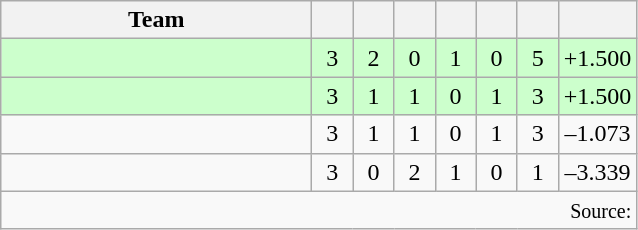<table class="wikitable" style="text-align:center">
<tr>
<th width=200>Team</th>
<th width=20></th>
<th width=20></th>
<th width=20></th>
<th width=20></th>
<th width=20></th>
<th width=20></th>
<th width=45></th>
</tr>
<tr style="background:#cfc">
<td style="text-align:left;"></td>
<td>3</td>
<td>2</td>
<td>0</td>
<td>1</td>
<td>0</td>
<td>5</td>
<td>+1.500</td>
</tr>
<tr style="background:#cfc">
<td style="text-align:left;"></td>
<td>3</td>
<td>1</td>
<td>1</td>
<td>0</td>
<td>1</td>
<td>3</td>
<td>+1.500</td>
</tr>
<tr>
<td style="text-align:left;"></td>
<td>3</td>
<td>1</td>
<td>1</td>
<td>0</td>
<td>1</td>
<td>3</td>
<td>–1.073</td>
</tr>
<tr>
<td style="text-align:left;"></td>
<td>3</td>
<td>0</td>
<td>2</td>
<td>1</td>
<td>0</td>
<td>1</td>
<td>–3.339</td>
</tr>
<tr>
<td colspan="8" style="text-align:right;"><small>Source: </small></td>
</tr>
</table>
